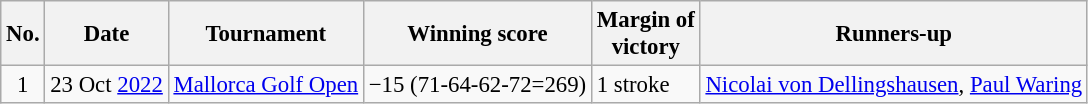<table class="wikitable" style="font-size:95%;">
<tr>
<th>No.</th>
<th>Date</th>
<th>Tournament</th>
<th>Winning score</th>
<th>Margin of<br>victory</th>
<th>Runners-up</th>
</tr>
<tr>
<td align=center>1</td>
<td align=right>23 Oct <a href='#'>2022</a></td>
<td><a href='#'>Mallorca Golf Open</a></td>
<td>−15 (71-64-62-72=269)</td>
<td>1 stroke</td>
<td> <a href='#'>Nicolai von Dellingshausen</a>,  <a href='#'>Paul Waring</a></td>
</tr>
</table>
